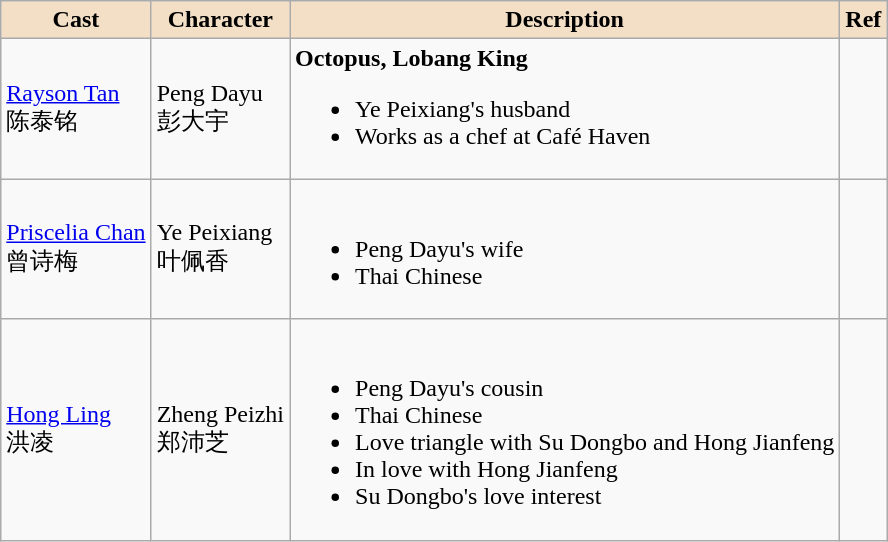<table class="wikitable">
<tr>
<th style="background:#f2dfc6">Cast</th>
<th style="background:#f2dfc6">Character</th>
<th style="background:#f2dfc6">Description</th>
<th style="background:#f2dfc6">Ref</th>
</tr>
<tr>
<td><a href='#'>Rayson Tan</a> <br> 陈泰铭</td>
<td>Peng Dayu <br> 彭大宇</td>
<td><strong>Octopus, Lobang King </strong><br><ul><li>Ye Peixiang's husband</li><li>Works as a chef at Café Haven</li></ul></td>
<td></td>
</tr>
<tr>
<td><a href='#'>Priscelia Chan</a> <br> 曾诗梅</td>
<td>Ye Peixiang <br> 叶佩香</td>
<td><br><ul><li>Peng Dayu's wife</li><li>Thai Chinese</li></ul></td>
<td></td>
</tr>
<tr>
<td><a href='#'>Hong Ling</a> <br> 洪凌</td>
<td>Zheng Peizhi <br> 郑沛芝</td>
<td><br><ul><li>Peng Dayu's cousin</li><li>Thai Chinese</li><li>Love triangle with Su Dongbo and Hong Jianfeng</li><li>In love with Hong Jianfeng</li><li>Su Dongbo's love interest</li></ul></td>
<td></td>
</tr>
</table>
